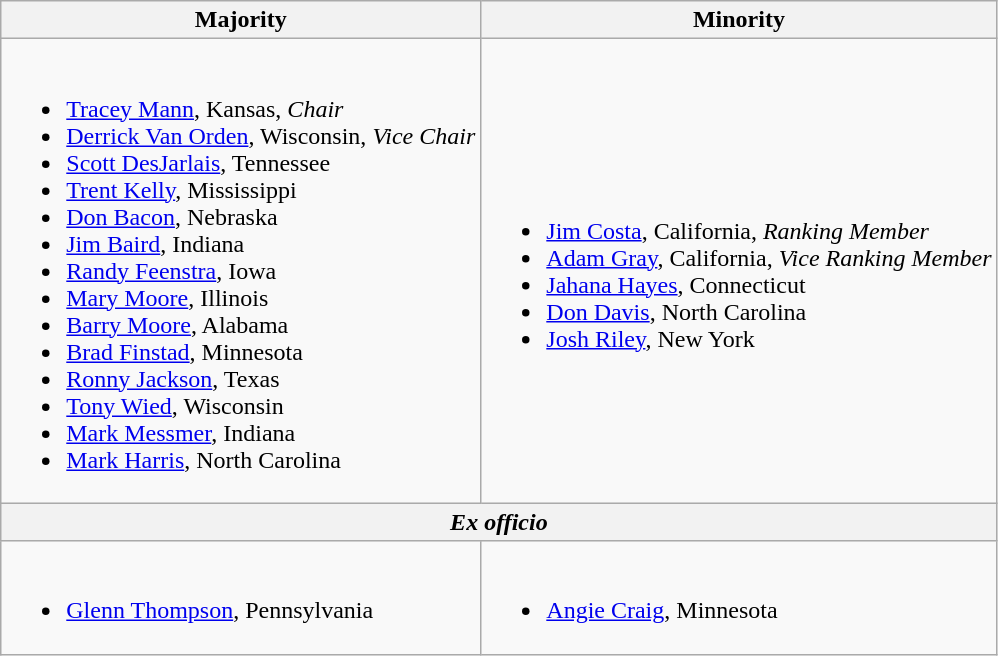<table class=wikitable>
<tr>
<th>Majority</th>
<th>Minority</th>
</tr>
<tr>
<td><br><ul><li><a href='#'>Tracey Mann</a>, Kansas, <em>Chair</em></li><li><a href='#'>Derrick Van Orden</a>, Wisconsin, <em>Vice Chair</em></li><li><a href='#'>Scott DesJarlais</a>, Tennessee</li><li><a href='#'>Trent Kelly</a>, Mississippi</li><li><a href='#'>Don Bacon</a>, Nebraska</li><li><a href='#'>Jim Baird</a>, Indiana</li><li><a href='#'>Randy Feenstra</a>, Iowa</li><li><a href='#'>Mary Moore</a>, Illinois</li><li><a href='#'>Barry Moore</a>, Alabama</li><li><a href='#'>Brad Finstad</a>, Minnesota</li><li><a href='#'>Ronny Jackson</a>, Texas</li><li><a href='#'>Tony Wied</a>, Wisconsin</li><li><a href='#'>Mark Messmer</a>, Indiana</li><li><a href='#'>Mark Harris</a>, North Carolina</li></ul></td>
<td><br><ul><li><a href='#'>Jim Costa</a>, California, <em>Ranking Member</em></li><li><a href='#'>Adam Gray</a>, California, <em>Vice Ranking Member</em></li><li><a href='#'>Jahana Hayes</a>, Connecticut</li><li><a href='#'>Don Davis</a>, North Carolina</li><li><a href='#'>Josh Riley</a>, New York</li></ul></td>
</tr>
<tr>
<th colspan=2><em>Ex officio</em></th>
</tr>
<tr>
<td><br><ul><li><a href='#'>Glenn Thompson</a>, Pennsylvania</li></ul></td>
<td><br><ul><li><a href='#'>Angie Craig</a>, Minnesota</li></ul></td>
</tr>
</table>
